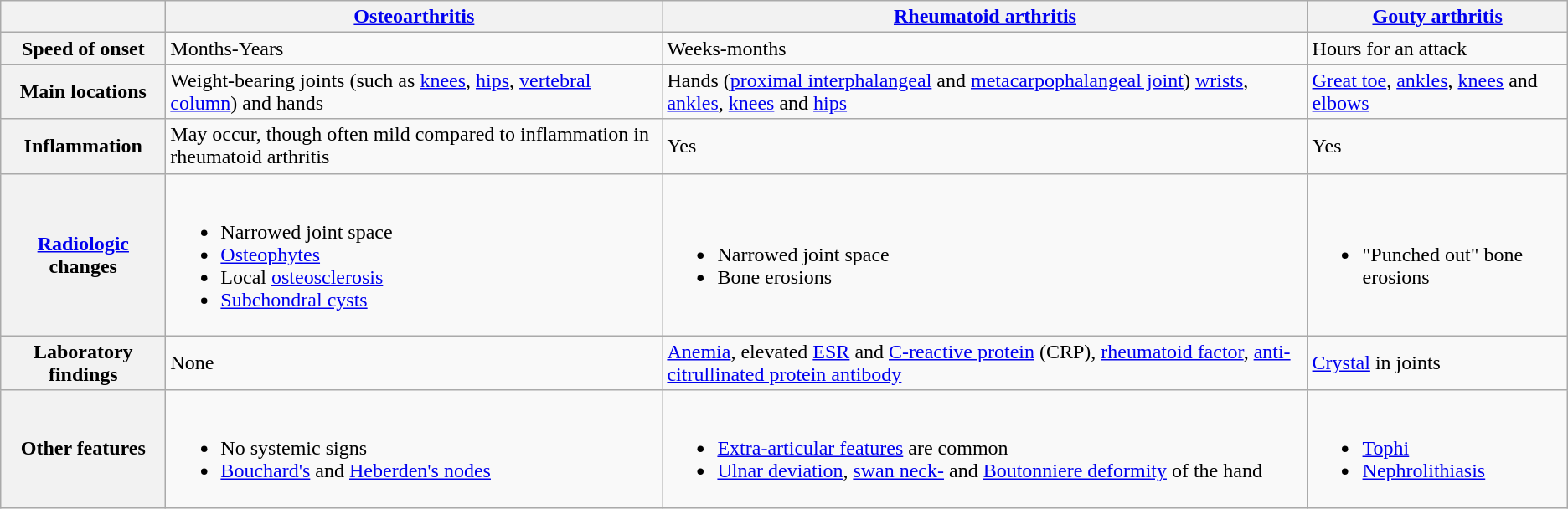<table class="wikitable">
<tr>
<th></th>
<th><a href='#'>Osteoarthritis</a></th>
<th><a href='#'>Rheumatoid arthritis</a></th>
<th><a href='#'>Gouty arthritis</a></th>
</tr>
<tr>
<th>Speed of onset</th>
<td>Months-Years</td>
<td>Weeks-months</td>
<td>Hours for an attack</td>
</tr>
<tr>
<th>Main locations</th>
<td>Weight-bearing joints (such as <a href='#'>knees</a>, <a href='#'>hips</a>, <a href='#'>vertebral column</a>) and hands</td>
<td>Hands (<a href='#'>proximal interphalangeal</a> and <a href='#'>metacarpophalangeal joint</a>) <a href='#'>wrists</a>, <a href='#'>ankles</a>, <a href='#'>knees</a> and <a href='#'>hips</a></td>
<td><a href='#'>Great toe</a>, <a href='#'>ankles</a>, <a href='#'>knees</a> and <a href='#'>elbows</a></td>
</tr>
<tr>
<th>Inflammation</th>
<td>May occur, though often mild compared to inflammation in rheumatoid arthritis</td>
<td>Yes</td>
<td>Yes</td>
</tr>
<tr>
<th><a href='#'>Radiologic</a> changes</th>
<td><br><ul><li>Narrowed joint space</li><li><a href='#'>Osteophytes</a></li><li>Local <a href='#'>osteosclerosis</a></li><li><a href='#'>Subchondral cysts</a></li></ul></td>
<td><br><ul><li>Narrowed joint space</li><li>Bone erosions</li></ul></td>
<td><br><ul><li>"Punched out" bone erosions</li></ul></td>
</tr>
<tr>
<th>Laboratory findings</th>
<td>None</td>
<td><a href='#'>Anemia</a>, elevated <a href='#'>ESR</a> and <a href='#'>C-reactive protein</a> (CRP), <a href='#'>rheumatoid factor</a>, <a href='#'>anti-citrullinated protein antibody</a></td>
<td><a href='#'>Crystal</a> in joints</td>
</tr>
<tr>
<th>Other features</th>
<td><br><ul><li>No systemic signs</li><li><a href='#'>Bouchard's</a> and <a href='#'>Heberden's nodes</a></li></ul></td>
<td><br><ul><li><a href='#'>Extra-articular features</a> are common</li><li><a href='#'>Ulnar deviation</a>, <a href='#'>swan neck-</a> and <a href='#'>Boutonniere deformity</a> of the hand</li></ul></td>
<td><br><ul><li><a href='#'>Tophi</a></li><li><a href='#'>Nephrolithiasis</a></li></ul></td>
</tr>
</table>
